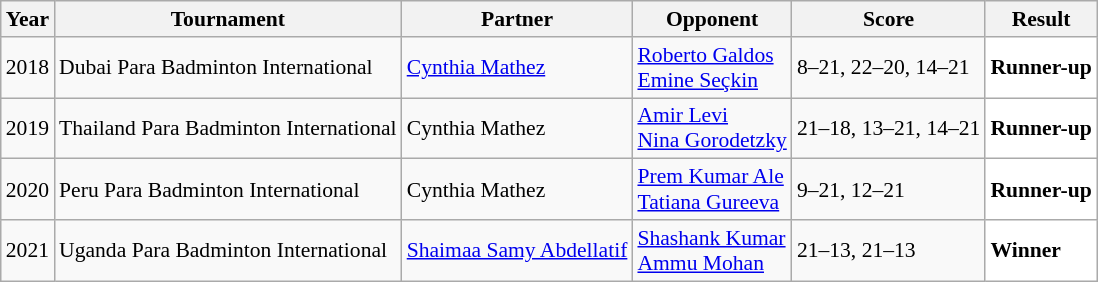<table class="sortable wikitable" style="font-size: 90%;">
<tr>
<th>Year</th>
<th>Tournament</th>
<th>Partner</th>
<th>Opponent</th>
<th>Score</th>
<th>Result</th>
</tr>
<tr>
<td align="center">2018</td>
<td align="left">Dubai Para Badminton International</td>
<td> <a href='#'>Cynthia Mathez</a></td>
<td align="left"> <a href='#'>Roberto Galdos</a><br> <a href='#'>Emine Seçkin</a></td>
<td align="left">8–21, 22–20, 14–21</td>
<td style="text-align:left; background:white"> <strong>Runner-up</strong></td>
</tr>
<tr>
<td align="center">2019</td>
<td align="left">Thailand Para Badminton International</td>
<td> Cynthia Mathez</td>
<td align="left"> <a href='#'>Amir Levi</a><br> <a href='#'>Nina Gorodetzky</a></td>
<td align="left">21–18, 13–21, 14–21</td>
<td style="text-align:left; background:white"> <strong>Runner-up</strong></td>
</tr>
<tr>
<td align="center">2020</td>
<td align="left">Peru Para Badminton International</td>
<td> Cynthia Mathez</td>
<td align="left"> <a href='#'>Prem Kumar Ale</a><br> <a href='#'>Tatiana Gureeva</a></td>
<td align="left">9–21, 12–21</td>
<td style="text-align:left; background:white"> <strong>Runner-up</strong></td>
</tr>
<tr>
<td align="center">2021</td>
<td align="left">Uganda Para Badminton International</td>
<td> <a href='#'>Shaimaa Samy Abdellatif</a></td>
<td align="left"> <a href='#'>Shashank Kumar</a><br> <a href='#'>Ammu Mohan</a></td>
<td align="left">21–13, 21–13</td>
<td style="text-align:left; background:white"> <strong>Winner</strong></td>
</tr>
</table>
